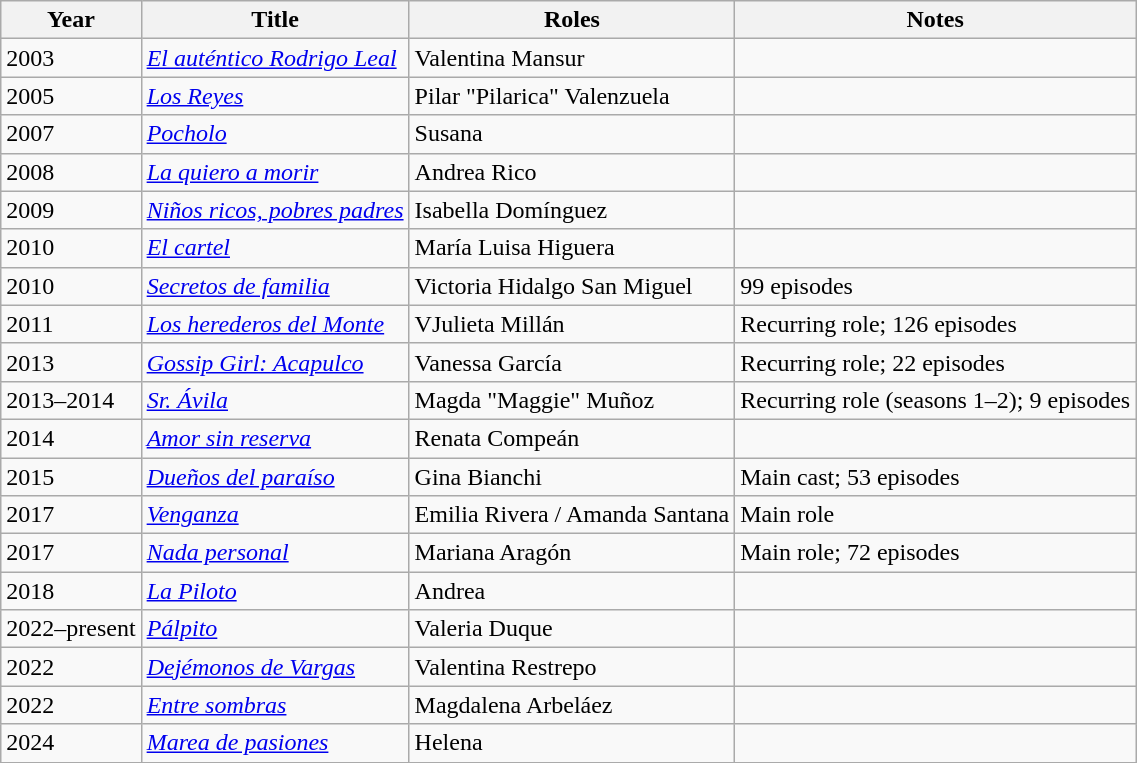<table class="wikitable sortable">
<tr>
<th>Year</th>
<th>Title</th>
<th>Roles</th>
<th>Notes</th>
</tr>
<tr>
<td>2003</td>
<td><em><a href='#'>El auténtico Rodrigo Leal</a></em></td>
<td>Valentina Mansur</td>
<td></td>
</tr>
<tr>
<td>2005</td>
<td><em><a href='#'>Los Reyes</a></em></td>
<td>Pilar "Pilarica" Valenzuela</td>
<td></td>
</tr>
<tr>
<td>2007</td>
<td><em><a href='#'>Pocholo</a></em></td>
<td>Susana</td>
<td></td>
</tr>
<tr>
<td>2008</td>
<td><em><a href='#'>La quiero a morir</a></em></td>
<td>Andrea Rico</td>
<td></td>
</tr>
<tr>
<td>2009</td>
<td><em><a href='#'>Niños ricos, pobres padres</a></em></td>
<td>Isabella Domínguez</td>
<td></td>
</tr>
<tr>
<td>2010</td>
<td><em><a href='#'>El cartel</a></em></td>
<td>María Luisa Higuera</td>
<td></td>
</tr>
<tr>
<td>2010</td>
<td><em><a href='#'>Secretos de familia</a></em></td>
<td>Victoria Hidalgo San Miguel</td>
<td>99 episodes</td>
</tr>
<tr>
<td>2011</td>
<td><em><a href='#'>Los herederos del Monte</a></em></td>
<td>VJulieta Millán</td>
<td>Recurring role; 126 episodes</td>
</tr>
<tr>
<td>2013</td>
<td><em><a href='#'>Gossip Girl: Acapulco</a></em></td>
<td>Vanessa García</td>
<td>Recurring role; 22 episodes</td>
</tr>
<tr>
<td>2013–2014</td>
<td><em><a href='#'>Sr. Ávila</a></em></td>
<td>Magda "Maggie" Muñoz</td>
<td>Recurring role (seasons 1–2); 9 episodes</td>
</tr>
<tr>
<td>2014</td>
<td><em><a href='#'>Amor sin reserva</a></em></td>
<td>Renata Compeán</td>
<td></td>
</tr>
<tr>
<td>2015</td>
<td><em><a href='#'>Dueños del paraíso</a></em></td>
<td>Gina Bianchi</td>
<td>Main cast; 53 episodes</td>
</tr>
<tr>
<td>2017</td>
<td><em><a href='#'>Venganza</a></em></td>
<td>Emilia Rivera / Amanda Santana</td>
<td>Main role</td>
</tr>
<tr>
<td>2017</td>
<td><em><a href='#'>Nada personal</a></em></td>
<td>Mariana Aragón</td>
<td>Main role; 72 episodes</td>
</tr>
<tr>
<td>2018</td>
<td><em><a href='#'>La Piloto</a></em></td>
<td>Andrea</td>
<td></td>
</tr>
<tr>
<td>2022–present</td>
<td><em><a href='#'>Pálpito</a></em></td>
<td>Valeria Duque</td>
<td></td>
</tr>
<tr>
<td>2022</td>
<td><em><a href='#'>Dejémonos de Vargas</a></em></td>
<td>Valentina Restrepo</td>
<td></td>
</tr>
<tr>
<td>2022</td>
<td><em><a href='#'>Entre sombras</a></em></td>
<td>Magdalena Arbeláez</td>
<td></td>
</tr>
<tr>
<td>2024</td>
<td><em><a href='#'>Marea de pasiones</a></em></td>
<td>Helena</td>
<td></td>
</tr>
<tr>
</tr>
</table>
